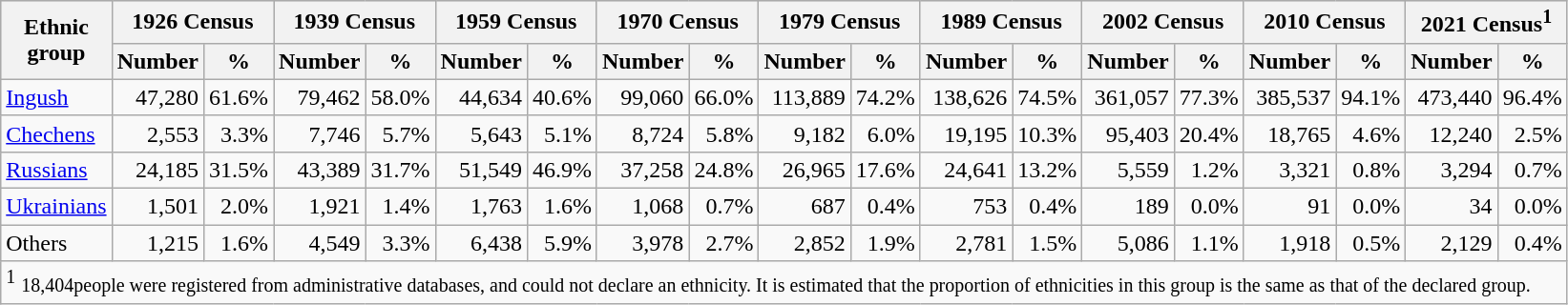<table class="wikitable" style="text-align: right;">
<tr style="background:#e0e0e0;">
<th rowspan="2">Ethnic<br>group</th>
<th colspan="2">1926 Census</th>
<th colspan="2">1939 Census</th>
<th colspan="2">1959 Census</th>
<th colspan="2">1970 Census</th>
<th colspan="2">1979 Census</th>
<th colspan="2">1989 Census</th>
<th colspan="2">2002 Census</th>
<th colspan="2">2010 Census</th>
<th colspan="2">2021 Census<sup>1</sup></th>
</tr>
<tr style="background:#e0e0e0;">
<th>Number</th>
<th>%</th>
<th>Number</th>
<th>%</th>
<th>Number</th>
<th>%</th>
<th>Number</th>
<th>%</th>
<th>Number</th>
<th>%</th>
<th>Number</th>
<th>%</th>
<th>Number</th>
<th>%</th>
<th>Number</th>
<th>%</th>
<th>Number</th>
<th>%</th>
</tr>
<tr>
<td style="text-align:left;"><a href='#'>Ingush</a></td>
<td>47,280</td>
<td>61.6%</td>
<td>79,462</td>
<td>58.0%</td>
<td>44,634</td>
<td>40.6%</td>
<td>99,060</td>
<td>66.0%</td>
<td>113,889</td>
<td>74.2%</td>
<td>138,626</td>
<td>74.5%</td>
<td>361,057</td>
<td>77.3%</td>
<td>385,537</td>
<td>94.1%</td>
<td>473,440</td>
<td>96.4%</td>
</tr>
<tr>
<td style="text-align:left;"><a href='#'>Chechens</a></td>
<td>2,553</td>
<td>3.3%</td>
<td>7,746</td>
<td>5.7%</td>
<td>5,643</td>
<td>5.1%</td>
<td>8,724</td>
<td>5.8%</td>
<td>9,182</td>
<td>6.0%</td>
<td>19,195</td>
<td>10.3%</td>
<td>95,403</td>
<td>20.4%</td>
<td>18,765</td>
<td>4.6%</td>
<td>12,240</td>
<td>2.5%</td>
</tr>
<tr>
<td style="text-align:left;"><a href='#'>Russians</a></td>
<td>24,185</td>
<td>31.5%</td>
<td>43,389</td>
<td>31.7%</td>
<td>51,549</td>
<td>46.9%</td>
<td>37,258</td>
<td>24.8%</td>
<td>26,965</td>
<td>17.6%</td>
<td>24,641</td>
<td>13.2%</td>
<td>5,559</td>
<td>1.2%</td>
<td>3,321</td>
<td>0.8%</td>
<td>3,294</td>
<td>0.7%</td>
</tr>
<tr>
<td align="left"><a href='#'>Ukrainians</a></td>
<td>1,501</td>
<td>2.0%</td>
<td>1,921</td>
<td>1.4%</td>
<td>1,763</td>
<td>1.6%</td>
<td>1,068</td>
<td>0.7%</td>
<td>687</td>
<td>0.4%</td>
<td>753</td>
<td>0.4%</td>
<td>189</td>
<td>0.0%</td>
<td>91</td>
<td>0.0%</td>
<td>34</td>
<td>0.0%</td>
</tr>
<tr>
<td style="text-align:left;">Others</td>
<td>1,215</td>
<td>1.6%</td>
<td>4,549</td>
<td>3.3%</td>
<td>6,438</td>
<td>5.9%</td>
<td>3,978</td>
<td>2.7%</td>
<td>2,852</td>
<td>1.9%</td>
<td>2,781</td>
<td>1.5%</td>
<td>5,086</td>
<td>1.1%</td>
<td>1,918</td>
<td>0.5%</td>
<td>2,129</td>
<td>0.4%</td>
</tr>
<tr>
<td style="text-align:left;" colspan="19"><sup>1</sup> <small>18,404people were registered from administrative databases, and could not declare an ethnicity. It is estimated that the proportion of ethnicities in this group is the same as that of the declared group.</small></td>
</tr>
</table>
